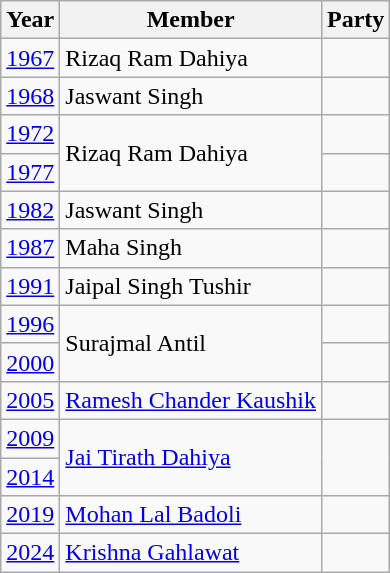<table class="wikitable">
<tr>
<th>Year</th>
<th>Member</th>
<th colspan="2">Party</th>
</tr>
<tr>
<td><a href='#'>1967</a></td>
<td>Rizaq Ram Dahiya</td>
<td></td>
</tr>
<tr>
<td><a href='#'>1968</a></td>
<td>Jaswant Singh</td>
</tr>
<tr>
<td><a href='#'>1972</a></td>
<td rowspan=2>Rizaq Ram Dahiya</td>
<td></td>
</tr>
<tr>
<td><a href='#'>1977</a></td>
<td></td>
</tr>
<tr>
<td><a href='#'>1982</a></td>
<td>Jaswant Singh</td>
<td></td>
</tr>
<tr>
<td><a href='#'>1987</a></td>
<td>Maha Singh</td>
<td></td>
</tr>
<tr>
<td><a href='#'>1991</a></td>
<td>Jaipal Singh Tushir</td>
<td></td>
</tr>
<tr>
<td><a href='#'>1996</a></td>
<td rowspan=2>Surajmal Antil</td>
<td></td>
</tr>
<tr>
<td><a href='#'>2000</a></td>
<td></td>
</tr>
<tr>
<td><a href='#'>2005</a></td>
<td><a href='#'>Ramesh Chander Kaushik</a></td>
<td></td>
</tr>
<tr>
<td><a href='#'>2009</a></td>
<td rowspan=2><a href='#'>Jai Tirath Dahiya</a></td>
</tr>
<tr>
<td><a href='#'>2014</a></td>
</tr>
<tr>
<td><a href='#'>2019</a></td>
<td><a href='#'>Mohan Lal Badoli</a></td>
<td></td>
</tr>
<tr>
<td><a href='#'>2024</a></td>
<td><a href='#'>Krishna Gahlawat</a></td>
</tr>
</table>
